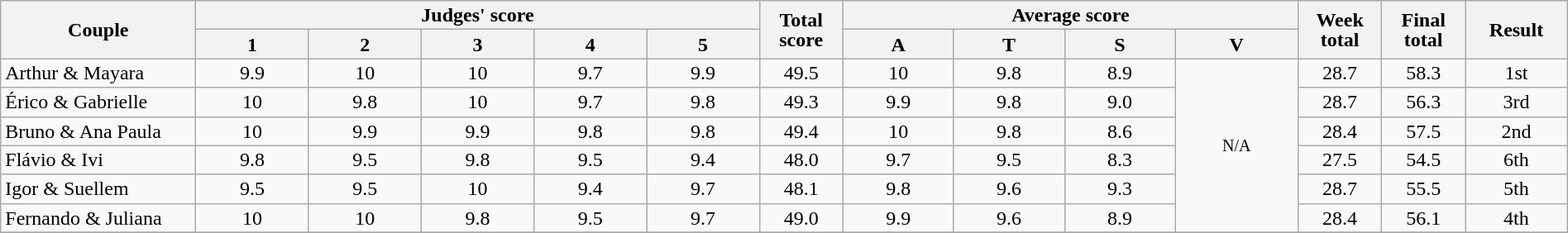<table class="wikitable" style="font-size:100%; line-height:16px; text-align:center" width="100%">
<tr>
<th rowspan=2 width=150>Couple</th>
<th colspan=5 width=185>Judges' score</th>
<th rowspan=2 width=060>Total score</th>
<th colspan=4 width=148>Average score</th>
<th rowspan=2 width=060>Week total</th>
<th rowspan=2 width=060>Final total</th>
<th rowspan=2 width=075>Result</th>
</tr>
<tr>
<th>1</th>
<th>2</th>
<th>3</th>
<th>4</th>
<th>5</th>
<th>A</th>
<th>T</th>
<th>S</th>
<th>V</th>
</tr>
<tr>
<td align="left">Arthur & Mayara</td>
<td>9.9</td>
<td>10</td>
<td>10</td>
<td>9.7</td>
<td>9.9</td>
<td>49.5</td>
<td>10</td>
<td>9.8</td>
<td>8.9</td>
<td rowspan=6><small>N/A</small></td>
<td>28.7</td>
<td>58.3</td>
<td>1st</td>
</tr>
<tr>
<td align="left">Érico & Gabrielle</td>
<td>10</td>
<td>9.8</td>
<td>10</td>
<td>9.7</td>
<td>9.8</td>
<td>49.3</td>
<td>9.9</td>
<td>9.8</td>
<td>9.0</td>
<td>28.7</td>
<td>56.3</td>
<td>3rd</td>
</tr>
<tr>
<td align="left">Bruno & Ana Paula</td>
<td>10</td>
<td>9.9</td>
<td>9.9</td>
<td>9.8</td>
<td>9.8</td>
<td>49.4</td>
<td>10</td>
<td>9.8</td>
<td>8.6</td>
<td>28.4</td>
<td>57.5</td>
<td>2nd</td>
</tr>
<tr>
<td align="left">Flávio & Ivi</td>
<td>9.8</td>
<td>9.5</td>
<td>9.8</td>
<td>9.5</td>
<td>9.4</td>
<td>48.0</td>
<td>9.7</td>
<td>9.5</td>
<td>8.3</td>
<td>27.5</td>
<td>54.5</td>
<td>6th</td>
</tr>
<tr>
<td align="left">Igor & Suellem</td>
<td>9.5</td>
<td>9.5</td>
<td>10</td>
<td>9.4</td>
<td>9.7</td>
<td>48.1</td>
<td>9.8</td>
<td>9.6</td>
<td>9.3</td>
<td>28.7</td>
<td>55.5</td>
<td>5th</td>
</tr>
<tr>
<td align="left">Fernando & Juliana</td>
<td>10</td>
<td>10</td>
<td>9.8</td>
<td>9.5</td>
<td>9.7</td>
<td>49.0</td>
<td>9.9</td>
<td>9.6</td>
<td>8.9</td>
<td>28.4</td>
<td>56.1</td>
<td>4th</td>
</tr>
<tr>
</tr>
</table>
